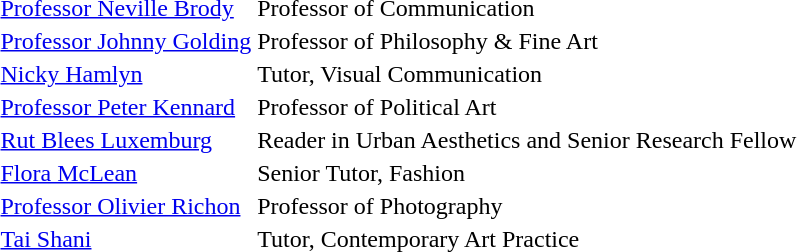<table>
<tr>
<td><a href='#'>Professor Neville Brody</a></td>
<td>Professor of Communication</td>
</tr>
<tr>
<td><a href='#'>Professor Johnny Golding</a></td>
<td>Professor of Philosophy & Fine Art</td>
</tr>
<tr>
<td><a href='#'>Nicky Hamlyn</a></td>
<td>Tutor, Visual Communication</td>
</tr>
<tr>
<td><a href='#'>Professor Peter Kennard</a></td>
<td>Professor of Political Art</td>
</tr>
<tr>
<td><a href='#'>Rut Blees Luxemburg</a></td>
<td>Reader in Urban Aesthetics and Senior Research Fellow</td>
</tr>
<tr>
<td><a href='#'>Flora McLean</a></td>
<td>Senior Tutor, Fashion</td>
</tr>
<tr>
<td><a href='#'>Professor Olivier Richon</a></td>
<td>Professor of Photography</td>
</tr>
<tr>
<td><a href='#'>Tai Shani</a></td>
<td>Tutor, Contemporary Art Practice</td>
</tr>
<tr>
</tr>
</table>
